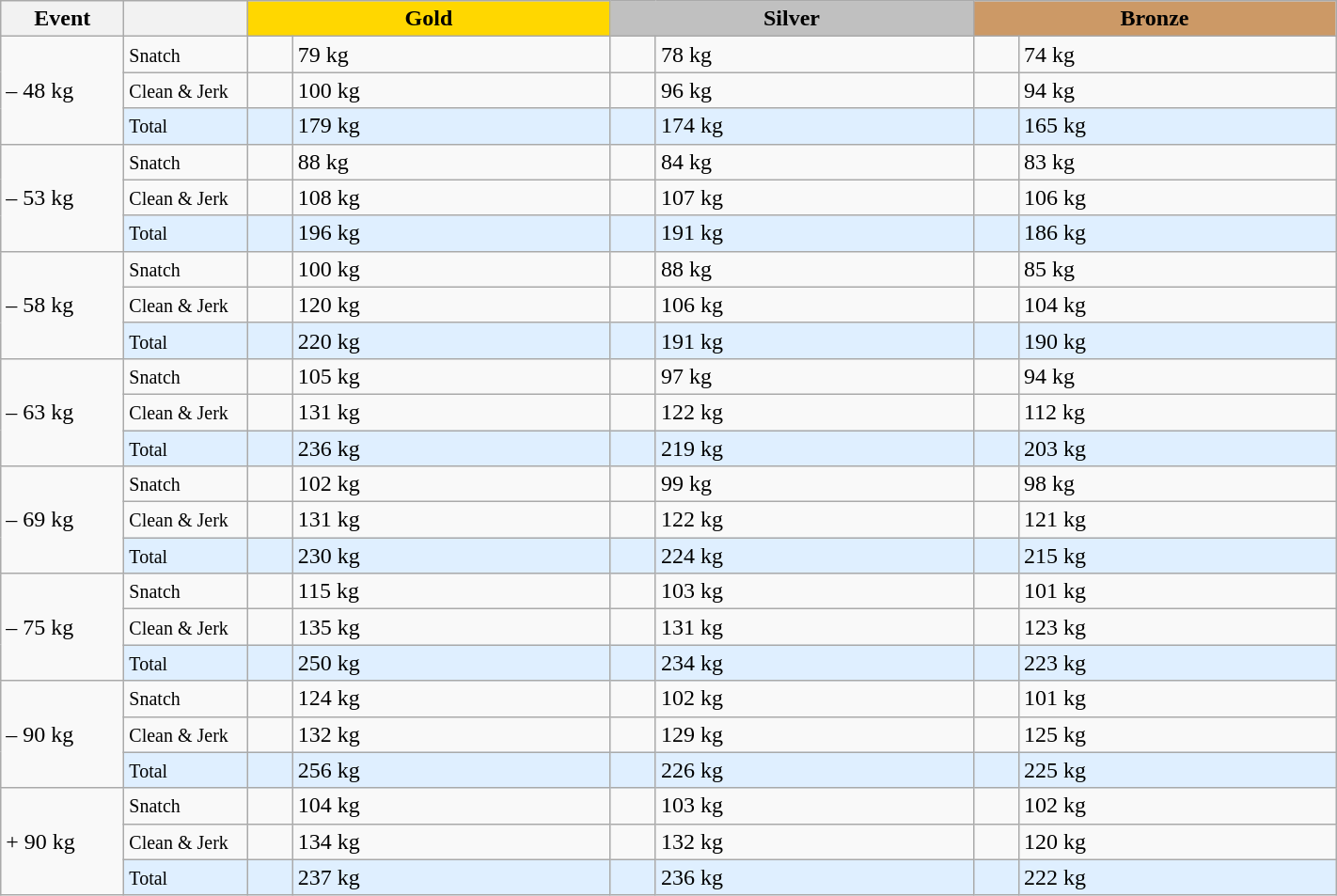<table class="wikitable">
<tr>
<th width=80>Event</th>
<th width=80></th>
<td bgcolor=gold align="center" colspan=2 width=250><strong>Gold</strong></td>
<td bgcolor=silver align="center" colspan=2 width=250><strong>Silver</strong></td>
<td bgcolor=#cc9966 colspan=2 align="center" width=250><strong>Bronze</strong></td>
</tr>
<tr>
<td rowspan=3>– 48 kg<br></td>
<td><small>Snatch</small></td>
<td></td>
<td>79 kg</td>
<td></td>
<td>78 kg</td>
<td></td>
<td>74 kg</td>
</tr>
<tr>
<td><small>Clean & Jerk</small></td>
<td></td>
<td>100 kg</td>
<td></td>
<td>96 kg</td>
<td></td>
<td>94 kg</td>
</tr>
<tr bgcolor=#dfefff>
<td><small>Total</small></td>
<td></td>
<td>179 kg</td>
<td></td>
<td>174 kg</td>
<td></td>
<td>165 kg</td>
</tr>
<tr>
<td rowspan=3>– 53 kg<br></td>
<td><small>Snatch</small></td>
<td></td>
<td>88 kg</td>
<td></td>
<td>84 kg</td>
<td></td>
<td>83 kg</td>
</tr>
<tr>
<td><small>Clean & Jerk</small></td>
<td></td>
<td>108 kg</td>
<td></td>
<td>107 kg</td>
<td></td>
<td>106 kg</td>
</tr>
<tr bgcolor=#dfefff>
<td><small>Total</small></td>
<td></td>
<td>196 kg</td>
<td></td>
<td>191 kg</td>
<td></td>
<td>186 kg</td>
</tr>
<tr>
<td rowspan=3>– 58 kg<br></td>
<td><small>Snatch</small></td>
<td></td>
<td>100 kg</td>
<td></td>
<td>88 kg</td>
<td></td>
<td>85 kg</td>
</tr>
<tr>
<td><small>Clean & Jerk</small></td>
<td></td>
<td>120 kg</td>
<td></td>
<td>106 kg</td>
<td></td>
<td>104 kg</td>
</tr>
<tr bgcolor=#dfefff>
<td><small>Total</small></td>
<td></td>
<td>220 kg</td>
<td></td>
<td>191 kg</td>
<td></td>
<td>190 kg</td>
</tr>
<tr>
<td rowspan=3>– 63 kg<br></td>
<td><small>Snatch</small></td>
<td></td>
<td>105 kg</td>
<td></td>
<td>97 kg</td>
<td></td>
<td>94 kg</td>
</tr>
<tr>
<td><small>Clean & Jerk</small></td>
<td></td>
<td>131 kg</td>
<td></td>
<td>122 kg</td>
<td></td>
<td>112 kg</td>
</tr>
<tr bgcolor=#dfefff>
<td><small>Total</small></td>
<td></td>
<td>236 kg</td>
<td></td>
<td>219 kg</td>
<td></td>
<td>203 kg</td>
</tr>
<tr>
<td rowspan=3>– 69 kg<br></td>
<td><small>Snatch</small></td>
<td></td>
<td>102 kg</td>
<td></td>
<td>99 kg</td>
<td></td>
<td>98 kg</td>
</tr>
<tr>
<td><small>Clean & Jerk</small></td>
<td></td>
<td>131 kg</td>
<td></td>
<td>122 kg</td>
<td></td>
<td>121 kg</td>
</tr>
<tr bgcolor=#dfefff>
<td><small>Total</small></td>
<td></td>
<td>230 kg</td>
<td></td>
<td>224 kg</td>
<td></td>
<td>215 kg</td>
</tr>
<tr>
<td rowspan=3>– 75 kg<br></td>
<td><small>Snatch</small></td>
<td></td>
<td>115 kg</td>
<td></td>
<td>103 kg</td>
<td></td>
<td>101 kg</td>
</tr>
<tr>
<td><small>Clean & Jerk</small></td>
<td></td>
<td>135 kg</td>
<td></td>
<td>131 kg</td>
<td></td>
<td>123 kg</td>
</tr>
<tr bgcolor=#dfefff>
<td><small>Total</small></td>
<td></td>
<td>250 kg</td>
<td></td>
<td>234 kg</td>
<td></td>
<td>223 kg</td>
</tr>
<tr>
<td rowspan=3>– 90 kg<br></td>
<td><small>Snatch</small></td>
<td></td>
<td>124 kg</td>
<td></td>
<td>102 kg</td>
<td></td>
<td>101 kg</td>
</tr>
<tr>
<td><small>Clean & Jerk</small></td>
<td></td>
<td>132 kg</td>
<td></td>
<td>129 kg</td>
<td></td>
<td>125 kg</td>
</tr>
<tr bgcolor=#dfefff>
<td><small>Total</small></td>
<td></td>
<td>256 kg</td>
<td></td>
<td>226 kg</td>
<td></td>
<td>225 kg</td>
</tr>
<tr>
<td rowspan=3>+ 90 kg<br></td>
<td><small>Snatch</small></td>
<td></td>
<td>104 kg</td>
<td></td>
<td>103 kg</td>
<td></td>
<td>102 kg</td>
</tr>
<tr>
<td><small>Clean & Jerk</small></td>
<td></td>
<td>134 kg</td>
<td></td>
<td>132 kg</td>
<td></td>
<td>120 kg</td>
</tr>
<tr bgcolor=#dfefff>
<td><small>Total</small></td>
<td></td>
<td>237 kg</td>
<td></td>
<td>236 kg</td>
<td></td>
<td>222 kg</td>
</tr>
</table>
